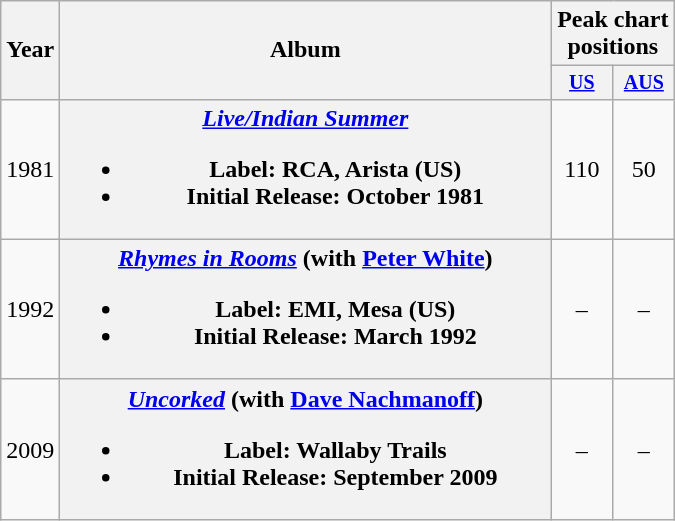<table class="wikitable plainrowheaders" style="text-align:center;">
<tr>
<th rowspan="2">Year</th>
<th rowspan="2" style="width:20em;">Album</th>
<th colspan="2">Peak chart positions</th>
</tr>
<tr style="font-size:smaller;">
<th style="width:35px;"><a href='#'>US</a></th>
<th style="width:35px;"><a href='#'>AUS</a></th>
</tr>
<tr>
<td>1981</td>
<th scope="row"><em><a href='#'>Live/Indian Summer</a></em><br><ul><li>Label: RCA, Arista (US)</li><li>Initial Release: October 1981</li></ul></th>
<td>110</td>
<td>50</td>
</tr>
<tr>
<td>1992</td>
<th scope="row"><em><a href='#'>Rhymes in Rooms</a></em> (with <a href='#'>Peter White</a>)<br><ul><li>Label: EMI, Mesa (US)</li><li>Initial Release: March 1992</li></ul></th>
<td>–</td>
<td>–</td>
</tr>
<tr>
<td>2009</td>
<th scope="row"><em><a href='#'>Uncorked</a></em> (with <a href='#'>Dave Nachmanoff</a>)<br><ul><li>Label: Wallaby Trails</li><li>Initial Release: September 2009</li></ul></th>
<td>–</td>
<td>–</td>
</tr>
</table>
